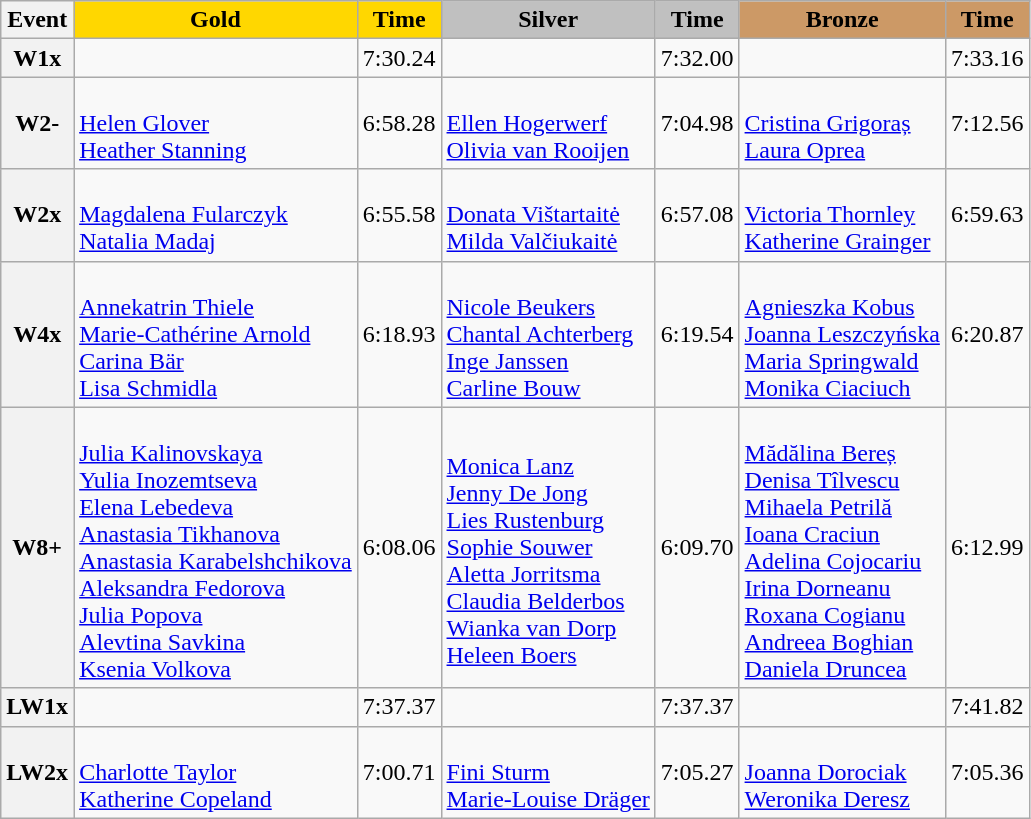<table class="wikitable">
<tr>
<th scope="col">Event</th>
<th scope="col" style="background:gold;">Gold</th>
<th scope="col" style="background:gold;">Time</th>
<th scope="col" style="background:silver;">Silver</th>
<th scope="col" style="background:silver;">Time</th>
<th scope="col" style="background:#c96;">Bronze</th>
<th scope="col" style="background:#c96;">Time</th>
</tr>
<tr>
<th scope="row">W1x</th>
<td></td>
<td>7:30.24</td>
<td></td>
<td>7:32.00</td>
<td></td>
<td>7:33.16</td>
</tr>
<tr>
<th scope="row">W2-</th>
<td><br><a href='#'>Helen Glover</a><br><a href='#'>Heather Stanning</a></td>
<td>6:58.28</td>
<td><br><a href='#'>Ellen Hogerwerf</a><br><a href='#'>Olivia van Rooijen</a></td>
<td>7:04.98</td>
<td><br><a href='#'>Cristina Grigoraș</a><br><a href='#'>Laura Oprea</a></td>
<td>7:12.56</td>
</tr>
<tr>
<th scope="row">W2x</th>
<td><br><a href='#'>Magdalena Fularczyk</a><br><a href='#'>Natalia Madaj</a></td>
<td>6:55.58</td>
<td><br><a href='#'>Donata Vištartaitė</a><br><a href='#'>Milda Valčiukaitė</a></td>
<td>6:57.08</td>
<td><br><a href='#'>Victoria Thornley</a><br><a href='#'>Katherine Grainger</a></td>
<td>6:59.63</td>
</tr>
<tr>
<th scope="row">W4x</th>
<td><br><a href='#'>Annekatrin Thiele</a><br><a href='#'>Marie-Cathérine Arnold</a><br><a href='#'>Carina Bär</a><br><a href='#'>Lisa Schmidla</a></td>
<td>6:18.93</td>
<td><br><a href='#'>Nicole Beukers</a><br><a href='#'>Chantal Achterberg</a><br><a href='#'>Inge Janssen</a><br><a href='#'>Carline Bouw</a></td>
<td>6:19.54</td>
<td><br><a href='#'>Agnieszka Kobus</a><br><a href='#'>Joanna Leszczyńska</a><br><a href='#'>Maria Springwald</a><br><a href='#'>Monika Ciaciuch</a></td>
<td>6:20.87</td>
</tr>
<tr>
<th scope="row">W8+</th>
<td><br><a href='#'>Julia Kalinovskaya</a><br><a href='#'>Yulia Inozemtseva</a><br><a href='#'>Elena Lebedeva</a><br><a href='#'>Anastasia Tikhanova</a><br><a href='#'>Anastasia Karabelshchikova</a><br><a href='#'>Aleksandra Fedorova</a><br><a href='#'>Julia Popova</a><br><a href='#'>Alevtina Savkina</a><br><a href='#'>Ksenia Volkova</a></td>
<td>6:08.06</td>
<td><br><a href='#'>Monica Lanz</a><br><a href='#'>Jenny De Jong</a><br><a href='#'>Lies Rustenburg</a><br><a href='#'>Sophie Souwer</a><br><a href='#'>Aletta Jorritsma</a><br><a href='#'>Claudia Belderbos</a><br><a href='#'>Wianka van Dorp</a><br><a href='#'>Heleen Boers</a></td>
<td>6:09.70</td>
<td><br><a href='#'>Mădălina Bereș</a><br><a href='#'>Denisa Tîlvescu</a><br><a href='#'>Mihaela Petrilă</a><br><a href='#'>Ioana Craciun</a><br><a href='#'>Adelina Cojocariu</a><br><a href='#'>Irina Dorneanu</a><br><a href='#'>Roxana Cogianu</a><br><a href='#'>Andreea Boghian</a><br><a href='#'>Daniela Druncea</a></td>
<td>6:12.99</td>
</tr>
<tr>
<th scope="row">LW1x</th>
<td></td>
<td>7:37.37</td>
<td></td>
<td>7:37.37</td>
<td></td>
<td>7:41.82</td>
</tr>
<tr>
<th scope="row">LW2x</th>
<td><br><a href='#'>Charlotte Taylor</a><br><a href='#'>Katherine Copeland</a></td>
<td>7:00.71</td>
<td><br><a href='#'>Fini Sturm</a><br><a href='#'>Marie-Louise Dräger</a></td>
<td>7:05.27</td>
<td><br><a href='#'>Joanna Dorociak</a><br><a href='#'>Weronika Deresz</a></td>
<td>7:05.36</td>
</tr>
</table>
